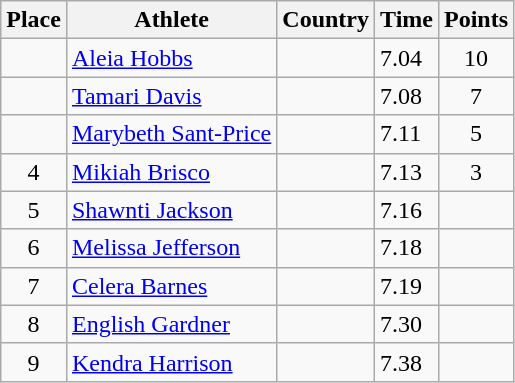<table class="wikitable">
<tr>
<th>Place</th>
<th>Athlete</th>
<th>Country</th>
<th>Time</th>
<th>Points</th>
</tr>
<tr>
<td align=center></td>
<td><a href='#'>Aleia Hobbs</a></td>
<td></td>
<td>7.04</td>
<td align=center>10</td>
</tr>
<tr>
<td align=center></td>
<td><a href='#'>Tamari Davis</a></td>
<td></td>
<td>7.08</td>
<td align=center>7</td>
</tr>
<tr>
<td align=center></td>
<td><a href='#'>Marybeth Sant-Price</a></td>
<td></td>
<td>7.11</td>
<td align=center>5</td>
</tr>
<tr>
<td align=center>4</td>
<td><a href='#'>Mikiah Brisco</a></td>
<td></td>
<td>7.13</td>
<td align=center>3</td>
</tr>
<tr>
<td align=center>5</td>
<td><a href='#'>Shawnti Jackson</a></td>
<td></td>
<td>7.16</td>
<td align=center></td>
</tr>
<tr>
<td align=center>6</td>
<td><a href='#'>Melissa Jefferson</a></td>
<td></td>
<td>7.18</td>
<td align=center></td>
</tr>
<tr>
<td align=center>7</td>
<td><a href='#'>Celera Barnes</a></td>
<td></td>
<td>7.19</td>
<td align=center></td>
</tr>
<tr>
<td align=center>8</td>
<td><a href='#'>English Gardner</a></td>
<td></td>
<td>7.30</td>
<td align=center></td>
</tr>
<tr>
<td align=center>9</td>
<td><a href='#'>Kendra Harrison</a></td>
<td></td>
<td>7.38</td>
<td align=center></td>
</tr>
</table>
